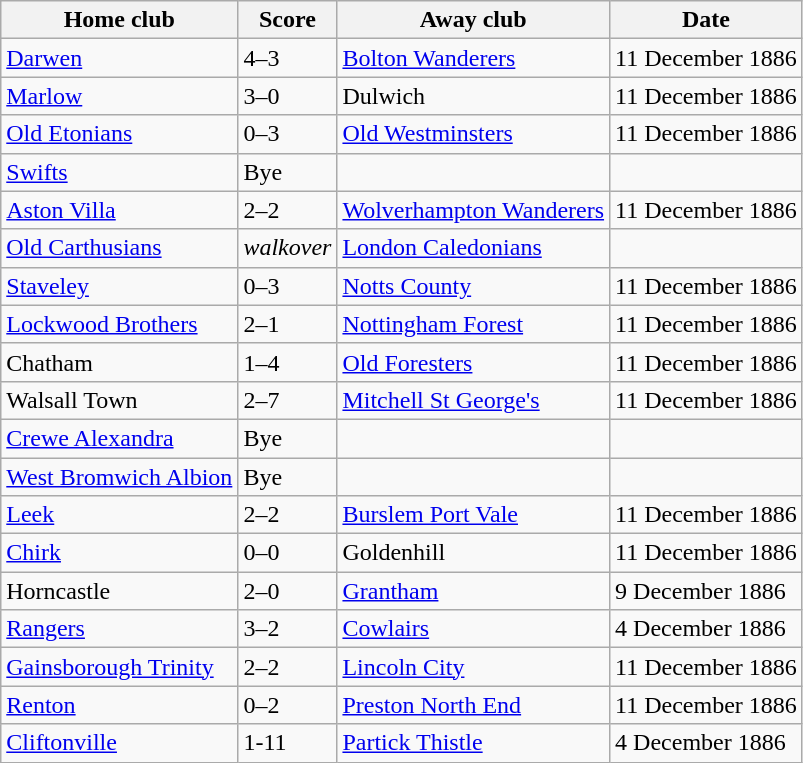<table class="wikitable">
<tr>
<th>Home club</th>
<th>Score</th>
<th>Away club</th>
<th>Date</th>
</tr>
<tr>
<td><a href='#'>Darwen</a></td>
<td>4–3</td>
<td><a href='#'>Bolton Wanderers</a></td>
<td>11 December 1886</td>
</tr>
<tr>
<td><a href='#'>Marlow</a></td>
<td>3–0</td>
<td>Dulwich</td>
<td>11 December 1886</td>
</tr>
<tr>
<td><a href='#'>Old Etonians</a></td>
<td>0–3</td>
<td><a href='#'>Old Westminsters</a></td>
<td>11 December 1886</td>
</tr>
<tr>
<td><a href='#'>Swifts</a></td>
<td>Bye</td>
<td></td>
<td></td>
</tr>
<tr>
<td><a href='#'>Aston Villa</a></td>
<td>2–2</td>
<td><a href='#'>Wolverhampton Wanderers</a></td>
<td>11 December 1886</td>
</tr>
<tr>
<td><a href='#'>Old Carthusians</a></td>
<td><em>walkover</em></td>
<td><a href='#'>London Caledonians</a></td>
<td></td>
</tr>
<tr>
<td><a href='#'>Staveley</a></td>
<td>0–3</td>
<td><a href='#'>Notts County</a></td>
<td>11 December 1886</td>
</tr>
<tr>
<td><a href='#'>Lockwood Brothers</a></td>
<td>2–1</td>
<td><a href='#'>Nottingham Forest</a></td>
<td>11 December 1886</td>
</tr>
<tr>
<td>Chatham</td>
<td>1–4</td>
<td><a href='#'>Old Foresters</a></td>
<td>11 December 1886</td>
</tr>
<tr>
<td>Walsall Town</td>
<td>2–7</td>
<td><a href='#'>Mitchell St George's</a></td>
<td>11 December 1886</td>
</tr>
<tr>
<td><a href='#'>Crewe Alexandra</a></td>
<td>Bye</td>
<td></td>
<td></td>
</tr>
<tr>
<td><a href='#'>West Bromwich Albion</a></td>
<td>Bye</td>
<td></td>
<td></td>
</tr>
<tr>
<td><a href='#'>Leek</a></td>
<td>2–2</td>
<td><a href='#'>Burslem Port Vale</a></td>
<td>11 December 1886</td>
</tr>
<tr>
<td><a href='#'>Chirk</a> </td>
<td>0–0</td>
<td>Goldenhill</td>
<td>11 December 1886</td>
</tr>
<tr>
<td>Horncastle</td>
<td>2–0</td>
<td><a href='#'>Grantham</a></td>
<td>9 December 1886</td>
</tr>
<tr>
<td><a href='#'>Rangers</a> </td>
<td>3–2</td>
<td><a href='#'>Cowlairs</a> </td>
<td>4 December 1886</td>
</tr>
<tr>
<td><a href='#'>Gainsborough Trinity</a></td>
<td>2–2</td>
<td><a href='#'>Lincoln City</a></td>
<td>11 December 1886</td>
</tr>
<tr>
<td><a href='#'>Renton</a> </td>
<td>0–2</td>
<td><a href='#'>Preston North End</a></td>
<td>11 December 1886</td>
</tr>
<tr>
<td><a href='#'>Cliftonville</a> </td>
<td>1-11</td>
<td><a href='#'>Partick Thistle</a> </td>
<td>4 December 1886</td>
</tr>
</table>
